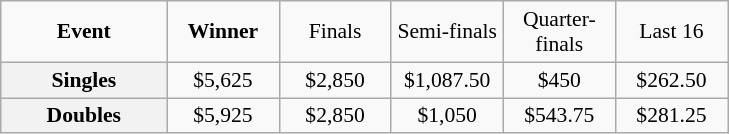<table class="wikitable" style="font-size:90%; text-align:center">
<tr>
<td width="104"><strong>Event</strong></td>
<td width="68"><strong>Winner</strong></td>
<td width="68">Finals</td>
<td width="68">Semi-finals</td>
<td width="68">Quarter-finals</td>
<td width="68">Last 16</td>
</tr>
<tr>
<th><strong>Singles</strong></th>
<td>$5,625</td>
<td>$2,850</td>
<td>$1,087.50</td>
<td>$450</td>
<td>$262.50</td>
</tr>
<tr>
<th><strong>Doubles</strong></th>
<td>$5,925</td>
<td>$2,850</td>
<td>$1,050</td>
<td>$543.75</td>
<td>$281.25</td>
</tr>
</table>
